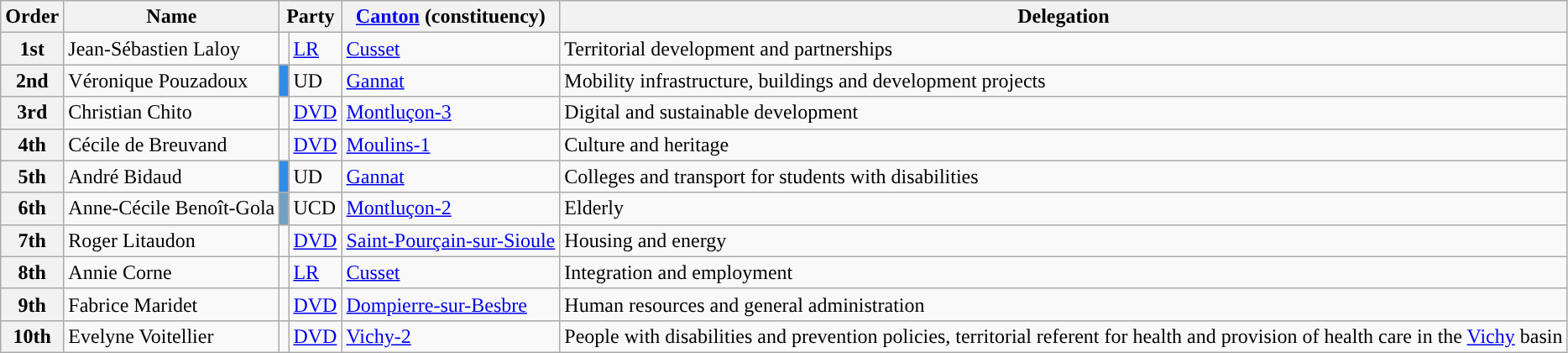<table class="wikitable sortable">
<tr>
<th>Order</th>
<th>Name</th>
<th colspan="2">Party</th>
<th><a href='#'>Canton</a> (constituency)</th>
<th>Delegation</th>
</tr>
<tr>
<th>1st</th>
<td>Jean-Sébastien Laloy</td>
<td style="color:inherit;background:"></td>
<td><a href='#'>LR</a></td>
<td><a href='#'>Cusset</a></td>
<td>Territorial development and partnerships</td>
</tr>
<tr>
<th>2nd</th>
<td>Véronique Pouzadoux</td>
<td style="color:inherit;background:#318CE7"></td>
<td>UD</td>
<td><a href='#'>Gannat</a></td>
<td>Mobility infrastructure, buildings and development projects</td>
</tr>
<tr>
<th>3rd</th>
<td>Christian Chito</td>
<td style="color:inherit;background:"></td>
<td><a href='#'>DVD</a></td>
<td><a href='#'>Montluçon-3</a></td>
<td>Digital and sustainable development</td>
</tr>
<tr>
<th>4th</th>
<td>Cécile de Breuvand</td>
<td style="color:inherit;background:"></td>
<td><a href='#'>DVD</a></td>
<td><a href='#'>Moulins-1</a></td>
<td>Culture and heritage</td>
</tr>
<tr>
<th>5th</th>
<td>André Bidaud</td>
<td style="color:inherit;background:#318CE7"></td>
<td>UD</td>
<td><a href='#'>Gannat</a></td>
<td>Colleges and transport for students with disabilities</td>
</tr>
<tr>
<th>6th</th>
<td>Anne-Cécile Benoît-Gola</td>
<td style="color:inherit;background:#72A0C1"></td>
<td>UCD</td>
<td><a href='#'>Montluçon-2</a></td>
<td>Elderly</td>
</tr>
<tr>
<th>7th</th>
<td>Roger Litaudon</td>
<td style="color:inherit;background:"></td>
<td><a href='#'>DVD</a></td>
<td><a href='#'>Saint-Pourçain-sur-Sioule</a></td>
<td>Housing and energy</td>
</tr>
<tr>
<th>8th</th>
<td>Annie Corne</td>
<td style="color:inherit;background:"></td>
<td><a href='#'>LR</a></td>
<td><a href='#'>Cusset</a></td>
<td>Integration and employment</td>
</tr>
<tr>
<th>9th</th>
<td>Fabrice Maridet</td>
<td style="color:inherit;background:"></td>
<td><a href='#'>DVD</a></td>
<td><a href='#'>Dompierre-sur-Besbre</a></td>
<td>Human resources and general administration</td>
</tr>
<tr>
<th>10th</th>
<td>Evelyne Voitellier</td>
<td style="color:inherit;background:"></td>
<td><a href='#'>DVD</a></td>
<td><a href='#'>Vichy-2</a></td>
<td>People with disabilities and prevention policies, territorial referent for health and provision of health care in the <a href='#'>Vichy</a> basin</td>
</tr>
</table>
